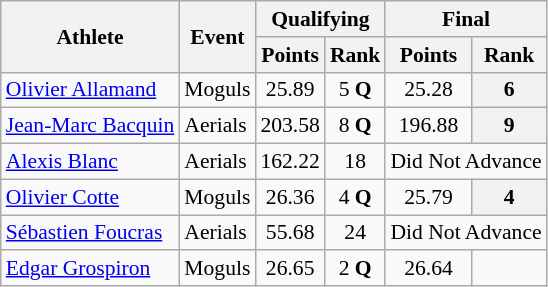<table class="wikitable" style="font-size:90%">
<tr>
<th rowspan="2">Athlete</th>
<th rowspan="2">Event</th>
<th colspan="2">Qualifying</th>
<th colspan="2">Final</th>
</tr>
<tr>
<th>Points</th>
<th>Rank</th>
<th>Points</th>
<th>Rank</th>
</tr>
<tr>
<td><a href='#'>Olivier Allamand</a></td>
<td>Moguls</td>
<td align="center">25.89</td>
<td align="center">5 <strong>Q</strong></td>
<td align="center">25.28</td>
<th align="center">6</th>
</tr>
<tr>
<td><a href='#'>Jean-Marc Bacquin</a></td>
<td>Aerials</td>
<td align="center">203.58</td>
<td align="center">8 <strong>Q</strong></td>
<td align="center">196.88</td>
<th align="center">9</th>
</tr>
<tr>
<td><a href='#'>Alexis Blanc</a></td>
<td>Aerials</td>
<td align="center">162.22</td>
<td align="center">18</td>
<td align="center" colspan=2>Did Not Advance</td>
</tr>
<tr>
<td><a href='#'>Olivier Cotte</a></td>
<td>Moguls</td>
<td align="center">26.36</td>
<td align="center">4 <strong>Q</strong></td>
<td align="center">25.79</td>
<th align="center">4</th>
</tr>
<tr>
<td><a href='#'>Sébastien Foucras</a></td>
<td>Aerials</td>
<td align="center">55.68</td>
<td align="center">24</td>
<td align="center" colspan=2>Did Not Advance</td>
</tr>
<tr>
<td><a href='#'>Edgar Grospiron</a></td>
<td>Moguls</td>
<td align="center">26.65</td>
<td align="center">2 <strong>Q</strong></td>
<td align="center">26.64</td>
<td align="center"></td>
</tr>
</table>
